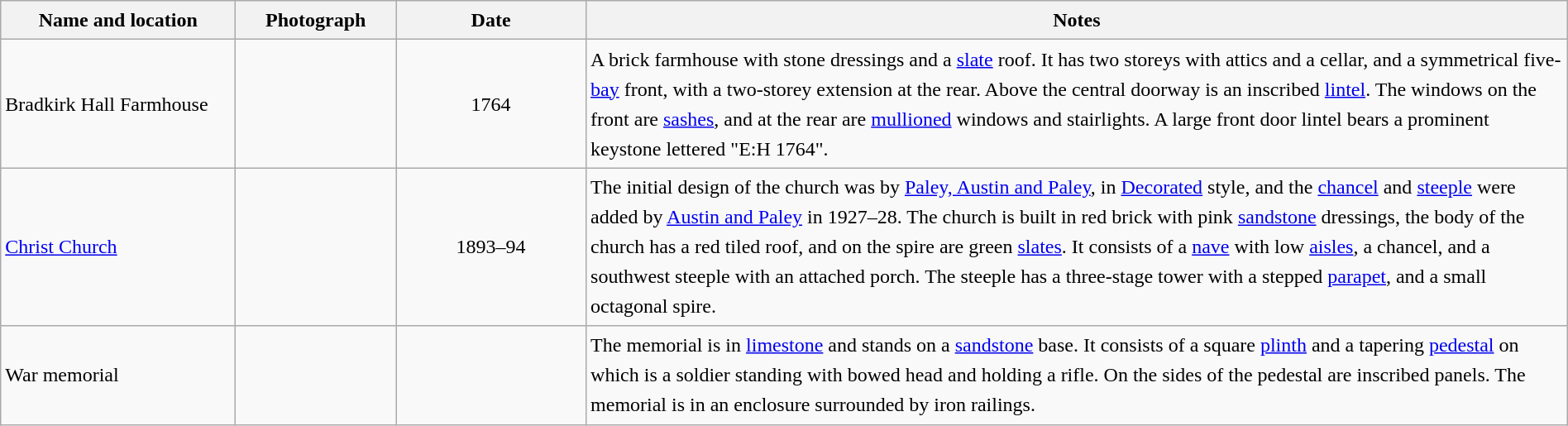<table class="wikitable sortable plainrowheaders" style="width:100%;border:0px;text-align:left;line-height:150%;">
<tr>
<th scope="col"  style="width:150px">Name and location</th>
<th scope="col"  style="width:100px" class="unsortable">Photograph</th>
<th scope="col"  style="width:120px">Date</th>
<th scope="col"  style="width:650px" class="unsortable">Notes</th>
</tr>
<tr>
<td>Bradkirk Hall Farmhouse<br><small></small></td>
<td></td>
<td align="center">1764</td>
<td>A brick farmhouse with stone dressings and a <a href='#'>slate</a> roof.  It has two storeys with attics and a cellar, and a symmetrical five-<a href='#'>bay</a> front, with a two-storey extension at the rear.  Above the central doorway is an inscribed <a href='#'>lintel</a>.  The windows on the front are <a href='#'>sashes</a>, and at the rear are <a href='#'>mullioned</a> windows and stairlights.  A large front door lintel bears a prominent keystone lettered "E:H 1764".</td>
</tr>
<tr>
<td><a href='#'>Christ Church</a><br><small></small></td>
<td></td>
<td align="center">1893–94</td>
<td>The initial design of the church was by <a href='#'>Paley, Austin and Paley</a>, in <a href='#'>Decorated</a> style, and the <a href='#'>chancel</a> and <a href='#'>steeple</a> were added by <a href='#'>Austin and Paley</a> in 1927–28.  The church is built in red brick with pink <a href='#'>sandstone</a> dressings, the body of the church has a red tiled roof, and on the spire are green <a href='#'>slates</a>.  It consists of a <a href='#'>nave</a> with low <a href='#'>aisles</a>, a chancel, and a southwest steeple with an attached porch.  The steeple has a three-stage tower with a stepped <a href='#'>parapet</a>, and a small octagonal spire.</td>
</tr>
<tr>
<td>War memorial<br><small></small></td>
<td></td>
<td align="center"></td>
<td>The memorial is in <a href='#'>limestone</a> and stands on a <a href='#'>sandstone</a> base.  It consists of a square <a href='#'>plinth</a> and a tapering <a href='#'>pedestal</a> on which is a soldier standing with bowed head and holding a rifle.  On the sides of the pedestal are inscribed panels.  The memorial is in an enclosure surrounded by iron railings.</td>
</tr>
<tr>
</tr>
</table>
